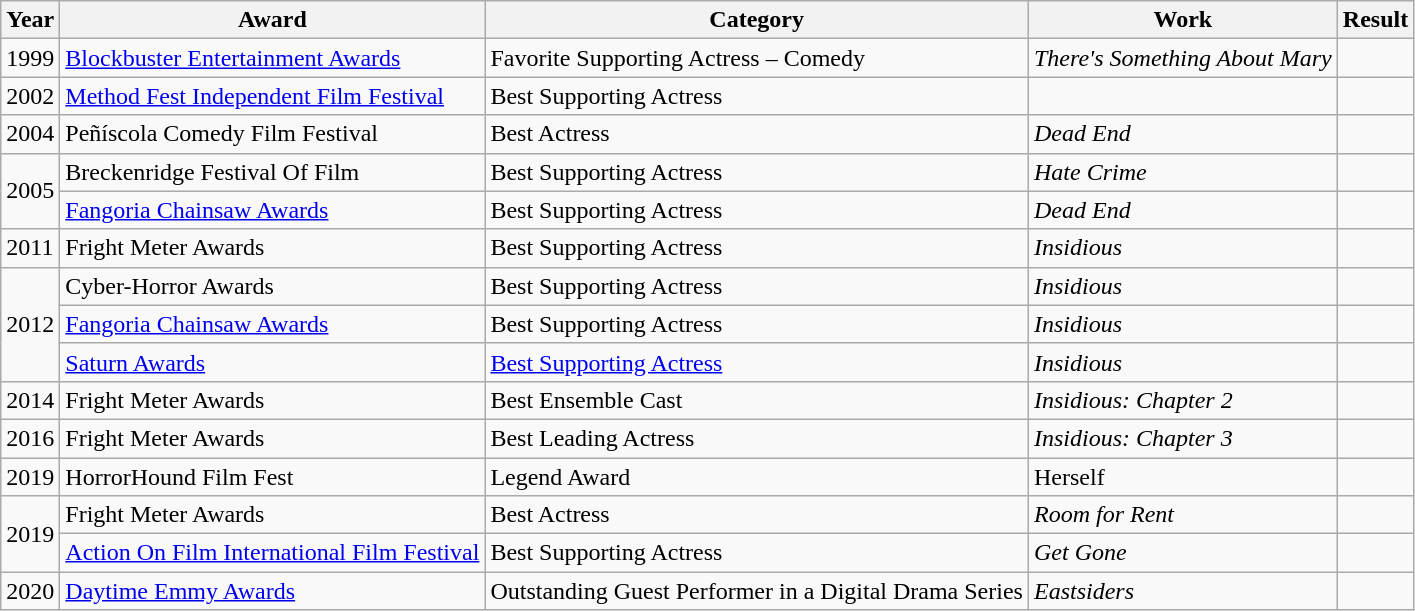<table class="wikitable sortable">
<tr>
<th>Year</th>
<th>Award</th>
<th>Category</th>
<th>Work</th>
<th>Result</th>
</tr>
<tr>
<td>1999</td>
<td><a href='#'>Blockbuster Entertainment Awards</a></td>
<td>Favorite Supporting Actress – Comedy</td>
<td><em>There's Something About Mary</em></td>
<td></td>
</tr>
<tr>
<td>2002</td>
<td><a href='#'>Method Fest Independent Film Festival</a></td>
<td>Best Supporting Actress</td>
<td></td>
<td></td>
</tr>
<tr>
<td>2004</td>
<td>Peñíscola Comedy Film Festival</td>
<td>Best Actress</td>
<td><em>Dead End</em></td>
<td></td>
</tr>
<tr>
<td rowspan=2>2005</td>
<td>Breckenridge Festival Of Film</td>
<td>Best Supporting Actress</td>
<td><em>Hate Crime</em></td>
<td></td>
</tr>
<tr>
<td><a href='#'>Fangoria Chainsaw Awards</a></td>
<td>Best Supporting Actress</td>
<td><em>Dead End</em></td>
<td></td>
</tr>
<tr>
<td>2011</td>
<td>Fright Meter Awards</td>
<td>Best Supporting Actress</td>
<td><em>Insidious</em></td>
<td></td>
</tr>
<tr>
<td rowspan=3>2012</td>
<td>Cyber-Horror Awards</td>
<td>Best Supporting Actress</td>
<td><em>Insidious</em></td>
<td></td>
</tr>
<tr>
<td><a href='#'>Fangoria Chainsaw Awards</a></td>
<td>Best Supporting Actress</td>
<td><em>Insidious</em></td>
<td></td>
</tr>
<tr>
<td><a href='#'>Saturn Awards</a></td>
<td><a href='#'>Best Supporting Actress</a></td>
<td><em>Insidious</em></td>
<td></td>
</tr>
<tr>
<td>2014</td>
<td>Fright Meter Awards</td>
<td>Best Ensemble Cast</td>
<td><em>Insidious: Chapter 2</em></td>
<td></td>
</tr>
<tr>
<td>2016</td>
<td>Fright Meter Awards</td>
<td>Best Leading Actress</td>
<td><em>Insidious: Chapter 3</em></td>
<td></td>
</tr>
<tr>
<td>2019</td>
<td>HorrorHound Film Fest</td>
<td>Legend Award</td>
<td>Herself</td>
<td></td>
</tr>
<tr>
<td rowspan=2>2019</td>
<td>Fright Meter Awards</td>
<td>Best Actress</td>
<td><em>Room for Rent</em></td>
<td></td>
</tr>
<tr>
<td><a href='#'>Action On Film International Film Festival</a></td>
<td>Best Supporting Actress</td>
<td><em>Get Gone</em></td>
<td></td>
</tr>
<tr>
<td>2020</td>
<td><a href='#'>Daytime Emmy Awards</a></td>
<td>Outstanding Guest Performer in a Digital Drama Series</td>
<td><em>Eastsiders</em></td>
<td></td>
</tr>
</table>
